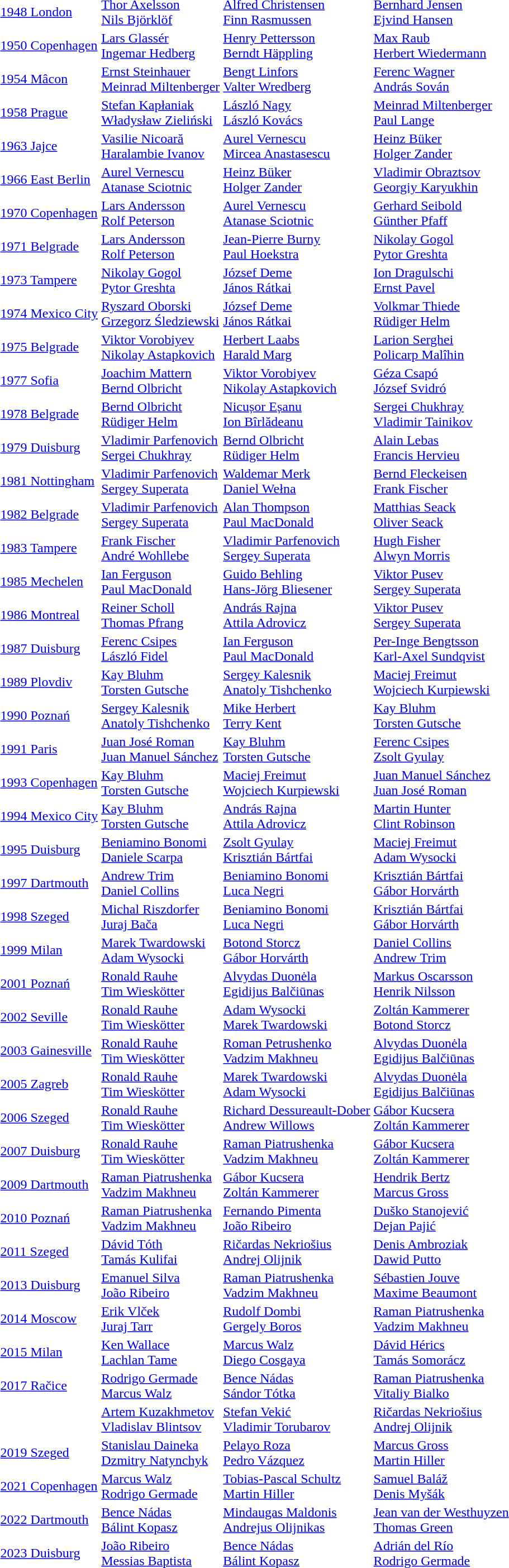<table>
<tr>
<td><a href='#'>1948 London</a></td>
<td><a href='#'>Thor Axelsson</a><br><a href='#'>Nils Björklöf</a><br></td>
<td><a href='#'>Alfred Christensen</a><br><a href='#'>Finn Rasmussen</a><br></td>
<td><a href='#'>Bernhard Jensen</a><br><a href='#'>Ejvind Hansen</a><br></td>
</tr>
<tr>
<td><a href='#'>1950 Copenhagen</a></td>
<td><a href='#'>Lars Glassér</a><br><a href='#'>Ingemar Hedberg</a><br></td>
<td><a href='#'>Henry Pettersson</a><br><a href='#'>Berndt Häppling</a><br></td>
<td><a href='#'>Max Raub</a><br><a href='#'>Herbert Wiedermann</a><br></td>
</tr>
<tr>
<td><a href='#'>1954 Mâcon</a></td>
<td><a href='#'>Ernst Steinhauer</a><br><a href='#'>Meinrad Miltenberger</a><br></td>
<td><a href='#'>Bengt Linfors</a><br><a href='#'>Valter Wredberg</a><br></td>
<td><a href='#'>Ferenc Wagner</a><br><a href='#'>András Sován</a><br></td>
</tr>
<tr>
<td><a href='#'>1958 Prague</a></td>
<td><a href='#'>Stefan Kapłaniak</a><br><a href='#'>Władysław Zieliński</a><br></td>
<td><a href='#'>László Nagy</a><br><a href='#'>László Kovács</a><br></td>
<td><a href='#'>Meinrad Miltenberger</a><br><a href='#'>Paul Lange</a><br></td>
</tr>
<tr>
<td><a href='#'>1963 Jajce</a></td>
<td><a href='#'>Vasilie Nicoară</a><br><a href='#'>Haralambie Ivanov</a><br></td>
<td><a href='#'>Aurel Vernescu</a><br><a href='#'>Mircea Anastasescu</a><br></td>
<td><a href='#'>Heinz Büker</a><br><a href='#'>Holger Zander</a><br></td>
</tr>
<tr>
<td><a href='#'>1966 East Berlin</a></td>
<td><a href='#'>Aurel Vernescu</a><br><a href='#'>Atanase Sciotnic</a><br></td>
<td><a href='#'>Heinz Büker</a><br><a href='#'>Holger Zander</a><br></td>
<td><a href='#'>Vladimir Obraztsov</a><br><a href='#'>Georgiy Karyukhin</a><br></td>
</tr>
<tr>
<td><a href='#'>1970 Copenhagen</a></td>
<td><a href='#'>Lars Andersson</a><br><a href='#'>Rolf Peterson</a><br></td>
<td><a href='#'>Aurel Vernescu</a><br><a href='#'>Atanase Sciotnic</a><br></td>
<td><a href='#'>Gerhard Seibold</a><br><a href='#'>Günther Pfaff</a><br></td>
</tr>
<tr>
<td><a href='#'>1971 Belgrade</a></td>
<td><a href='#'>Lars Andersson</a><br><a href='#'>Rolf Peterson</a><br></td>
<td><a href='#'>Jean-Pierre Burny</a><br><a href='#'>Paul Hoekstra</a><br></td>
<td><a href='#'>Nikolay Gogol</a><br><a href='#'>Pytor Greshta</a><br></td>
</tr>
<tr>
<td><a href='#'>1973 Tampere</a></td>
<td><a href='#'>Nikolay Gogol</a><br><a href='#'>Pytor Greshta</a><br></td>
<td><a href='#'>József Deme</a><br><a href='#'>János Rátkai</a><br></td>
<td><a href='#'>Ion Dragulschi</a><br><a href='#'>Ernst Pavel</a><br></td>
</tr>
<tr>
<td><a href='#'>1974 Mexico City</a></td>
<td><a href='#'>Ryszard Oborski</a><br><a href='#'>Grzegorz Śledziewski</a><br></td>
<td><a href='#'>József Deme</a><br><a href='#'>János Rátkai</a><br></td>
<td><a href='#'>Volkmar Thiede</a><br><a href='#'>Rüdiger Helm</a><br></td>
</tr>
<tr>
<td><a href='#'>1975 Belgrade</a></td>
<td><a href='#'>Viktor Vorobiyev</a><br><a href='#'>Nikolay Astapkovich</a><br></td>
<td><a href='#'>Herbert Laabs</a><br><a href='#'>Harald Marg</a><br></td>
<td><a href='#'>Larion Serghei</a><br><a href='#'>Policarp Malîhin</a><br></td>
</tr>
<tr>
<td><a href='#'>1977 Sofia</a></td>
<td><a href='#'>Joachim Mattern</a><br><a href='#'>Bernd Olbricht</a><br></td>
<td><a href='#'>Viktor Vorobiyev</a><br><a href='#'>Nikolay Astapkovich</a><br></td>
<td><a href='#'>Géza Csapó</a><br><a href='#'>József Svidró</a><br></td>
</tr>
<tr>
<td><a href='#'>1978 Belgrade</a></td>
<td><a href='#'>Bernd Olbricht</a><br><a href='#'>Rüdiger Helm</a><br></td>
<td><a href='#'>Nicușor Eșanu</a><br><a href='#'>Ion Bîrlădeanu</a><br></td>
<td><a href='#'>Sergei Chukhray</a><br><a href='#'>Vladimir Tainikov</a><br></td>
</tr>
<tr>
<td><a href='#'>1979 Duisburg</a></td>
<td><a href='#'>Vladimir Parfenovich</a><br><a href='#'>Sergei Chukhray</a><br></td>
<td><a href='#'>Bernd Olbricht</a><br><a href='#'>Rüdiger Helm</a><br></td>
<td><a href='#'>Alain Lebas</a><br><a href='#'>Francis Hervieu</a><br></td>
</tr>
<tr>
<td><a href='#'>1981 Nottingham</a></td>
<td><a href='#'>Vladimir Parfenovich</a><br><a href='#'>Sergey Superata</a><br></td>
<td><a href='#'>Waldemar Merk</a><br><a href='#'>Daniel Wełna</a><br></td>
<td><a href='#'>Bernd Fleckeisen</a><br><a href='#'>Frank Fischer</a><br></td>
</tr>
<tr>
<td><a href='#'>1982 Belgrade</a></td>
<td><a href='#'>Vladimir Parfenovich</a><br><a href='#'>Sergey Superata</a><br></td>
<td><a href='#'>Alan Thompson</a><br><a href='#'>Paul MacDonald</a><br></td>
<td><a href='#'>Matthias Seack</a><br><a href='#'>Oliver Seack</a><br></td>
</tr>
<tr>
<td><a href='#'>1983 Tampere</a></td>
<td><a href='#'>Frank Fischer</a><br><a href='#'>André Wohllebe</a><br></td>
<td><a href='#'>Vladimir Parfenovich</a><br><a href='#'>Sergey Superata</a><br></td>
<td><a href='#'>Hugh Fisher</a><br><a href='#'>Alwyn Morris</a><br></td>
</tr>
<tr>
<td><a href='#'>1985 Mechelen</a></td>
<td><a href='#'>Ian Ferguson</a><br><a href='#'>Paul MacDonald</a><br></td>
<td><a href='#'>Guido Behling</a><br><a href='#'>Hans-Jörg Bliesener</a><br></td>
<td><a href='#'>Viktor Pusev</a><br><a href='#'>Sergey Superata</a><br></td>
</tr>
<tr>
<td><a href='#'>1986 Montreal</a></td>
<td><a href='#'>Reiner Scholl</a><br><a href='#'>Thomas Pfrang</a><br></td>
<td><a href='#'>András Rajna</a><br><a href='#'>Attila Adrovicz</a><br></td>
<td><a href='#'>Viktor Pusev</a><br><a href='#'>Sergey Superata</a><br></td>
</tr>
<tr>
<td><a href='#'>1987 Duisburg</a></td>
<td><a href='#'>Ferenc Csipes</a><br><a href='#'>László Fidel</a><br></td>
<td><a href='#'>Ian Ferguson</a><br><a href='#'>Paul MacDonald</a><br></td>
<td><a href='#'>Per-Inge Bengtsson</a><br><a href='#'>Karl-Axel Sundqvist</a><br></td>
</tr>
<tr>
<td><a href='#'>1989 Plovdiv</a></td>
<td><a href='#'>Kay Bluhm</a><br><a href='#'>Torsten Gutsche</a><br></td>
<td><a href='#'>Sergey Kalesnik</a><br><a href='#'>Anatoly Tishchenko</a><br></td>
<td><a href='#'>Maciej Freimut</a><br><a href='#'>Wojciech Kurpiewski</a><br></td>
</tr>
<tr>
<td><a href='#'>1990 Poznań</a></td>
<td><a href='#'>Sergey Kalesnik</a><br><a href='#'>Anatoly Tishchenko</a><br></td>
<td><a href='#'>Mike Herbert</a><br><a href='#'>Terry Kent</a><br></td>
<td><a href='#'>Kay Bluhm</a><br><a href='#'>Torsten Gutsche</a><br></td>
</tr>
<tr>
<td><a href='#'>1991 Paris</a></td>
<td><a href='#'>Juan José Roman</a><br><a href='#'>Juan Manuel Sánchez</a><br></td>
<td><a href='#'>Kay Bluhm</a><br><a href='#'>Torsten Gutsche</a><br></td>
<td><a href='#'>Ferenc Csipes</a><br><a href='#'>Zsolt Gyulay</a><br></td>
</tr>
<tr>
<td><a href='#'>1993 Copenhagen</a></td>
<td><a href='#'>Kay Bluhm</a><br><a href='#'>Torsten Gutsche</a><br></td>
<td><a href='#'>Maciej Freimut</a><br><a href='#'>Wojciech Kurpiewski</a><br></td>
<td><a href='#'>Juan Manuel Sánchez</a><br><a href='#'>Juan José Roman</a><br></td>
</tr>
<tr>
<td><a href='#'>1994 Mexico City</a></td>
<td><a href='#'>Kay Bluhm</a><br><a href='#'>Torsten Gutsche</a><br></td>
<td><a href='#'>András Rajna</a><br><a href='#'>Attila Adrovicz</a><br></td>
<td><a href='#'>Martin Hunter</a><br><a href='#'>Clint Robinson</a><br></td>
</tr>
<tr>
<td><a href='#'>1995 Duisburg</a></td>
<td><a href='#'>Beniamino Bonomi</a><br><a href='#'>Daniele Scarpa</a><br></td>
<td><a href='#'>Zsolt Gyulay</a><br><a href='#'>Krisztián Bártfai</a><br></td>
<td><a href='#'>Maciej Freimut</a><br><a href='#'>Adam Wysocki</a><br></td>
</tr>
<tr>
<td><a href='#'>1997 Dartmouth</a></td>
<td><a href='#'>Andrew Trim</a><br><a href='#'>Daniel Collins</a><br></td>
<td><a href='#'>Beniamino Bonomi</a><br><a href='#'>Luca Negri</a><br></td>
<td><a href='#'>Krisztián Bártfai</a><br><a href='#'>Gábor Horvárth</a><br></td>
</tr>
<tr>
<td><a href='#'>1998 Szeged</a></td>
<td><a href='#'>Michal Riszdorfer</a><br><a href='#'>Juraj Bača</a><br></td>
<td><a href='#'>Beniamino Bonomi</a><br><a href='#'>Luca Negri</a><br></td>
<td><a href='#'>Krisztián Bártfai</a><br><a href='#'>Gábor Horvárth</a><br></td>
</tr>
<tr>
<td><a href='#'>1999 Milan</a></td>
<td><a href='#'>Marek Twardowski</a><br><a href='#'>Adam Wysocki</a><br></td>
<td><a href='#'>Botond Storcz</a><br><a href='#'>Gábor Horvárth</a><br></td>
<td><a href='#'>Daniel Collins</a><br><a href='#'>Andrew Trim</a><br></td>
</tr>
<tr>
<td><a href='#'>2001 Poznań</a></td>
<td><a href='#'>Ronald Rauhe</a><br><a href='#'>Tim Wieskötter</a><br></td>
<td><a href='#'>Alvydas Duonėla</a><br><a href='#'>Egidijus Balčiūnas</a><br></td>
<td><a href='#'>Markus Oscarsson</a><br><a href='#'>Henrik Nilsson</a><br></td>
</tr>
<tr>
<td><a href='#'>2002 Seville</a></td>
<td><a href='#'>Ronald Rauhe</a><br><a href='#'>Tim Wieskötter</a><br></td>
<td><a href='#'>Adam Wysocki</a><br><a href='#'>Marek Twardowski</a><br></td>
<td><a href='#'>Zoltán Kammerer</a><br><a href='#'>Botond Storcz</a><br></td>
</tr>
<tr>
<td><a href='#'>2003 Gainesville</a></td>
<td><a href='#'>Ronald Rauhe</a><br><a href='#'>Tim Wieskötter</a><br></td>
<td><a href='#'>Roman Petrushenko</a><br><a href='#'>Vadzim Makhneu</a><br></td>
<td><a href='#'>Alvydas Duonėla</a><br><a href='#'>Egidijus Balčiūnas</a><br></td>
</tr>
<tr>
<td><a href='#'>2005 Zagreb</a></td>
<td><a href='#'>Ronald Rauhe</a><br><a href='#'>Tim Wieskötter</a><br></td>
<td><a href='#'>Marek Twardowski</a><br><a href='#'>Adam Wysocki</a><br></td>
<td><a href='#'>Alvydas Duonėla</a><br><a href='#'>Egidijus Balčiūnas</a><br></td>
</tr>
<tr>
<td><a href='#'>2006 Szeged</a></td>
<td><a href='#'>Ronald Rauhe</a><br><a href='#'>Tim Wieskötter</a><br></td>
<td><a href='#'>Richard Dessureault-Dober</a><br><a href='#'>Andrew Willows</a><br></td>
<td><a href='#'>Gábor Kucsera</a><br><a href='#'>Zoltán Kammerer</a><br></td>
</tr>
<tr>
<td><a href='#'>2007 Duisburg</a></td>
<td><a href='#'>Ronald Rauhe</a><br><a href='#'>Tim Wieskötter</a><br></td>
<td><a href='#'>Raman Piatrushenka</a><br><a href='#'>Vadzim Makhneu</a><br></td>
<td><a href='#'>Gábor Kucsera</a><br><a href='#'>Zoltán Kammerer</a><br></td>
</tr>
<tr>
<td><a href='#'>2009 Dartmouth</a></td>
<td><a href='#'>Raman Piatrushenka</a><br><a href='#'>Vadzim Makhneu</a><br></td>
<td><a href='#'>Gábor Kucsera</a><br><a href='#'>Zoltán Kammerer</a><br></td>
<td><a href='#'>Hendrik Bertz</a><br><a href='#'>Marcus Gross</a><br></td>
</tr>
<tr>
<td><a href='#'>2010 Poznań</a></td>
<td><a href='#'>Raman Piatrushenka</a><br><a href='#'>Vadzim Makhneu</a><br></td>
<td><a href='#'>Fernando Pimenta</a><br><a href='#'>João Ribeiro</a><br></td>
<td><a href='#'>Duško Stanojević</a><br><a href='#'>Dejan Pajić</a><br></td>
</tr>
<tr>
<td><a href='#'>2011 Szeged</a></td>
<td><a href='#'>Dávid Tóth</a><br><a href='#'>Tamás Kulifai</a><br></td>
<td><a href='#'>Ričardas Nekriošius</a><br><a href='#'>Andrej Olijnik</a><br></td>
<td><a href='#'>Denis Ambroziak</a><br><a href='#'>Dawid Putto</a><br></td>
</tr>
<tr>
<td><a href='#'>2013 Duisburg</a></td>
<td><a href='#'>Emanuel Silva</a><br><a href='#'>João Ribeiro</a><br></td>
<td><a href='#'>Raman Piatrushenka</a><br><a href='#'>Vadzim Makhneu</a><br></td>
<td><a href='#'>Sébastien Jouve</a><br><a href='#'>Maxime Beaumont</a><br></td>
</tr>
<tr>
<td><a href='#'>2014 Moscow</a></td>
<td><a href='#'>Erik Vlček</a><br><a href='#'>Juraj Tarr</a><br></td>
<td><a href='#'>Rudolf Dombi</a><br><a href='#'>Gergely Boros</a><br></td>
<td><a href='#'>Raman Piatrushenka</a><br><a href='#'>Vadzim Makhneu</a><br></td>
</tr>
<tr>
<td><a href='#'>2015 Milan</a></td>
<td><a href='#'>Ken Wallace</a><br><a href='#'>Lachlan Tame</a><br></td>
<td><a href='#'>Marcus Walz</a><br><a href='#'>Diego Cosgaya</a><br></td>
<td><a href='#'>Dávid Hérics</a><br><a href='#'>Tamás Somorácz</a><br></td>
</tr>
<tr>
<td><a href='#'>2017 Račice</a></td>
<td><a href='#'>Rodrigo Germade</a><br><a href='#'>Marcus Walz</a><br></td>
<td><a href='#'>Bence Nádas</a><br><a href='#'>Sándor Tótka</a><br></td>
<td><a href='#'>Raman Piatrushenka</a><br><a href='#'>Vitaliy Bialko</a><br></td>
</tr>
<tr>
<td></td>
<td><a href='#'>Artem Kuzakhmetov</a><br><a href='#'>Vladislav Blintsov</a><br></td>
<td><a href='#'>Stefan Vekić</a><br><a href='#'>Vladimir Torubarov</a><br></td>
<td><a href='#'>Ričardas Nekriošius</a><br><a href='#'>Andrej Olijnik</a><br></td>
</tr>
<tr>
<td><a href='#'>2019 Szeged</a></td>
<td><a href='#'>Stanislau Daineka</a><br><a href='#'>Dzmitry Natynchyk</a><br></td>
<td><a href='#'>Pelayo Roza</a><br><a href='#'>Pedro Vázquez</a><br></td>
<td><a href='#'>Marcus Gross</a><br><a href='#'>Martin Hiller</a><br></td>
</tr>
<tr>
<td><a href='#'>2021 Copenhagen</a></td>
<td><a href='#'>Marcus Walz</a><br><a href='#'>Rodrigo Germade</a><br></td>
<td><a href='#'>Tobias-Pascal Schultz</a><br><a href='#'>Martin Hiller</a><br></td>
<td><a href='#'>Samuel Baláž</a><br><a href='#'>Denis Myšák</a><br></td>
</tr>
<tr>
<td><a href='#'>2022 Dartmouth</a></td>
<td><a href='#'>Bence Nádas</a><br><a href='#'>Bálint Kopasz</a><br></td>
<td><a href='#'>Mindaugas Maldonis</a><br><a href='#'>Andrejus Olijnikas</a><br></td>
<td><a href='#'>Jean van der Westhuyzen</a><br><a href='#'>Thomas Green</a><br></td>
</tr>
<tr>
<td><a href='#'>2023 Duisburg</a></td>
<td><a href='#'>João Ribeiro</a><br><a href='#'>Messias Baptista</a><br></td>
<td><a href='#'>Bence Nádas</a><br><a href='#'>Bálint Kopasz</a><br></td>
<td><a href='#'>Adrián del Río</a><br><a href='#'>Rodrigo Germade</a><br></td>
</tr>
</table>
